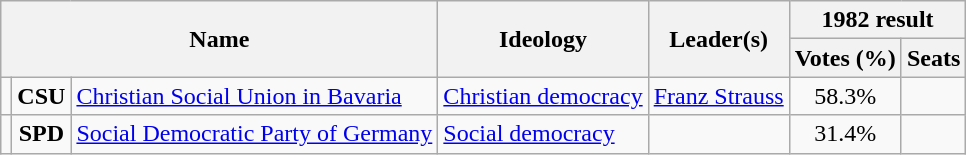<table class="wikitable">
<tr>
<th rowspan=2 colspan=3>Name</th>
<th rowspan=2>Ideology</th>
<th rowspan=2>Leader(s)</th>
<th colspan=2>1982 result</th>
</tr>
<tr>
<th>Votes (%)</th>
<th>Seats</th>
</tr>
<tr>
<td bgcolor=></td>
<td align=center><strong>CSU</strong></td>
<td><a href='#'>Christian Social Union in Bavaria</a><br></td>
<td><a href='#'>Christian democracy</a></td>
<td><a href='#'>Franz Strauss</a></td>
<td align=center>58.3%</td>
<td></td>
</tr>
<tr>
<td bgcolor=></td>
<td align=center><strong>SPD</strong></td>
<td><a href='#'>Social Democratic Party of Germany</a><br></td>
<td><a href='#'>Social democracy</a></td>
<td></td>
<td align=center>31.4%</td>
<td></td>
</tr>
</table>
